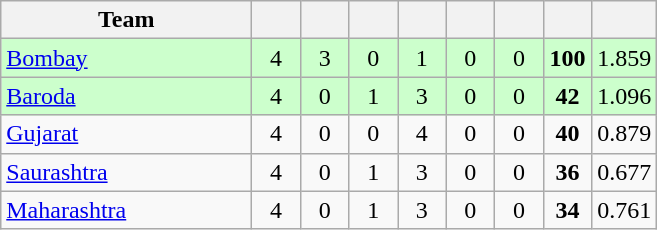<table class="wikitable" style="text-align:center">
<tr>
<th style="width:160px">Team</th>
<th style="width:25px"></th>
<th style="width:25px"></th>
<th style="width:25px"></th>
<th style="width:25px"></th>
<th style="width:25px"></th>
<th style="width:25px"></th>
<th style="width:25px"></th>
<th style="width:25px;"></th>
</tr>
<tr style="background:#cfc;">
<td style="text-align:left"><a href='#'>Bombay</a></td>
<td>4</td>
<td>3</td>
<td>0</td>
<td>1</td>
<td>0</td>
<td>0</td>
<td><strong>100</strong></td>
<td>1.859</td>
</tr>
<tr style="background:#cfc;">
<td style="text-align:left"><a href='#'>Baroda</a></td>
<td>4</td>
<td>0</td>
<td>1</td>
<td>3</td>
<td>0</td>
<td>0</td>
<td><strong>42</strong></td>
<td>1.096</td>
</tr>
<tr>
<td style="text-align:left"><a href='#'>Gujarat</a></td>
<td>4</td>
<td>0</td>
<td>0</td>
<td>4</td>
<td>0</td>
<td>0</td>
<td><strong>40</strong></td>
<td>0.879</td>
</tr>
<tr>
<td style="text-align:left"><a href='#'>Saurashtra</a></td>
<td>4</td>
<td>0</td>
<td>1</td>
<td>3</td>
<td>0</td>
<td>0</td>
<td><strong>36</strong></td>
<td>0.677</td>
</tr>
<tr>
<td style="text-align:left"><a href='#'>Maharashtra</a></td>
<td>4</td>
<td>0</td>
<td>1</td>
<td>3</td>
<td>0</td>
<td>0</td>
<td><strong>34</strong></td>
<td>0.761</td>
</tr>
</table>
